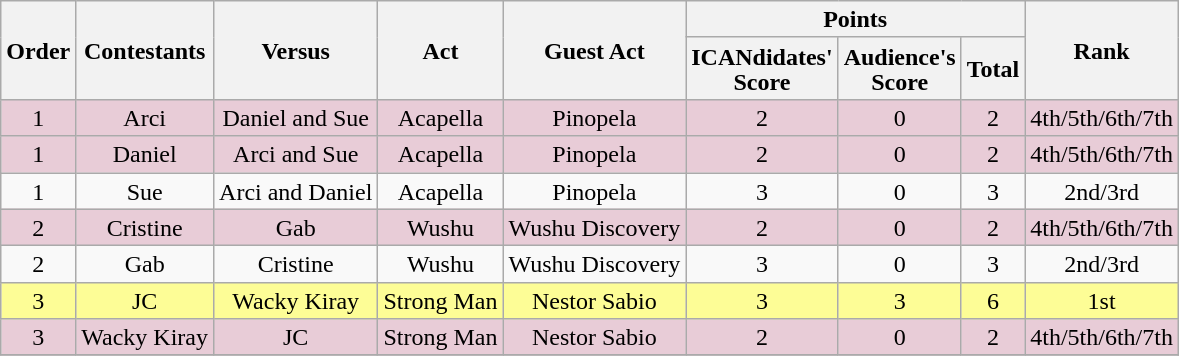<table class="wikitable" style="text-align:center; line-height:17px; width:auto;">
<tr>
<th rowspan="2">Order</th>
<th rowspan="2">Contestants</th>
<th rowspan="2">Versus</th>
<th rowspan="2">Act</th>
<th rowspan="2">Guest Act</th>
<th colspan="3">Points</th>
<th rowspan="2">Rank</th>
</tr>
<tr>
<th>ICANdidates'<br>Score</th>
<th>Audience's<br>Score</th>
<th>Total</th>
</tr>
<tr>
<td style="background: #E8CCD7">1</td>
<td style="background: #E8CCD7">Arci</td>
<td style="background: #E8CCD7">Daniel and Sue</td>
<td style="background: #E8CCD7">Acapella</td>
<td style="background: #E8CCD7">Pinopela</td>
<td style="background: #E8CCD7">2</td>
<td style="background: #E8CCD7">0</td>
<td style="background: #E8CCD7">2</td>
<td style="background: #E8CCD7">4th/5th/6th/7th</td>
</tr>
<tr>
<td style="background: #E8CCD7">1</td>
<td style="background: #E8CCD7">Daniel</td>
<td style="background: #E8CCD7">Arci and Sue</td>
<td style="background: #E8CCD7">Acapella</td>
<td style="background: #E8CCD7">Pinopela</td>
<td style="background: #E8CCD7">2</td>
<td style="background: #E8CCD7">0</td>
<td style="background: #E8CCD7">2</td>
<td style="background: #E8CCD7">4th/5th/6th/7th</td>
</tr>
<tr>
<td>1</td>
<td>Sue</td>
<td>Arci and Daniel</td>
<td>Acapella</td>
<td>Pinopela</td>
<td>3</td>
<td>0</td>
<td>3</td>
<td>2nd/3rd</td>
</tr>
<tr>
<td style="background: #E8CCD7">2</td>
<td style="background: #E8CCD7">Cristine</td>
<td style="background: #E8CCD7">Gab</td>
<td style="background: #E8CCD7">Wushu</td>
<td style="background: #E8CCD7">Wushu Discovery</td>
<td style="background: #E8CCD7">2</td>
<td style="background: #E8CCD7">0</td>
<td style="background: #E8CCD7">2</td>
<td style="background: #E8CCD7">4th/5th/6th/7th</td>
</tr>
<tr>
<td>2</td>
<td>Gab</td>
<td>Cristine</td>
<td>Wushu</td>
<td>Wushu Discovery</td>
<td>3</td>
<td>0</td>
<td>3</td>
<td>2nd/3rd</td>
</tr>
<tr>
<td style="background: #FDFD96">3</td>
<td style="background: #FDFD96">JC</td>
<td style="background: #FDFD96">Wacky Kiray</td>
<td style="background: #FDFD96">Strong Man</td>
<td style="background: #FDFD96">Nestor Sabio</td>
<td style="background: #FDFD96">3</td>
<td style="background: #FDFD96">3</td>
<td style="background: #FDFD96">6</td>
<td style="background: #FDFD96">1st</td>
</tr>
<tr>
<td style="background: #E8CCD7">3</td>
<td style="background: #E8CCD7">Wacky Kiray</td>
<td style="background: #E8CCD7">JC</td>
<td style="background: #E8CCD7">Strong Man</td>
<td style="background: #E8CCD7">Nestor Sabio</td>
<td style="background: #E8CCD7">2</td>
<td style="background: #E8CCD7">0</td>
<td style="background: #E8CCD7">2</td>
<td style="background: #E8CCD7">4th/5th/6th/7th</td>
</tr>
<tr>
</tr>
</table>
